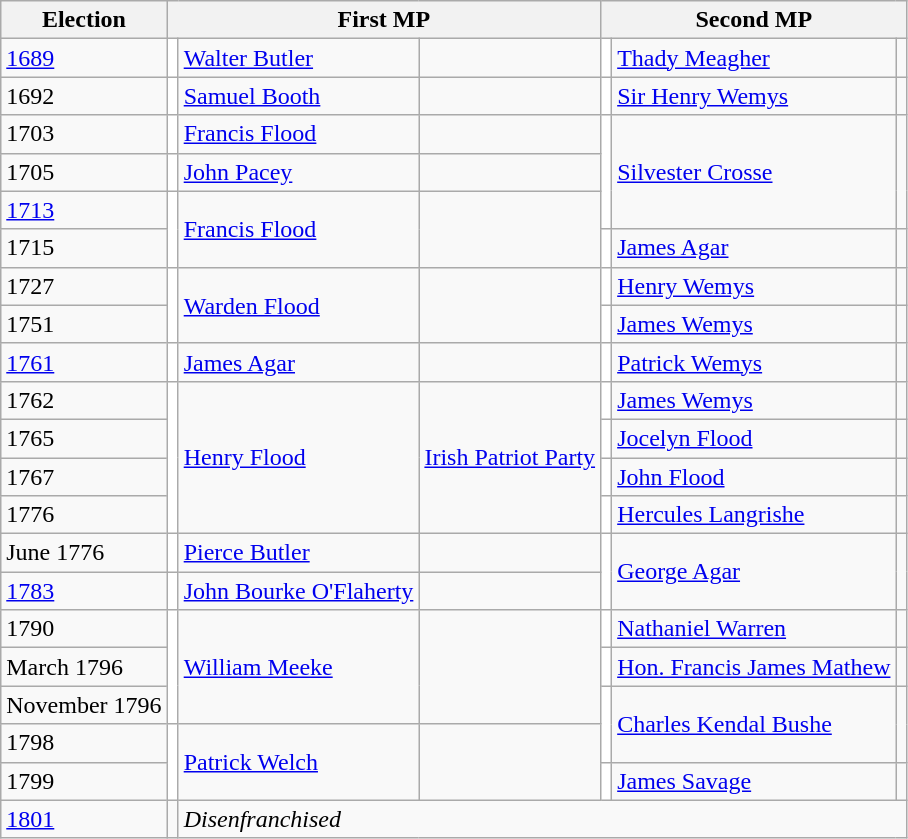<table class="wikitable">
<tr>
<th>Election</th>
<th colspan=3>First MP</th>
<th colspan=3>Second MP</th>
</tr>
<tr>
<td><a href='#'>1689</a></td>
<td style="background-color: white"></td>
<td><a href='#'>Walter Butler</a></td>
<td></td>
<td style="background-color: white"></td>
<td><a href='#'>Thady Meagher</a></td>
<td></td>
</tr>
<tr>
<td>1692</td>
<td style="background-color: white"></td>
<td><a href='#'>Samuel Booth</a></td>
<td></td>
<td style="background-color: white"></td>
<td><a href='#'>Sir Henry Wemys</a> </td>
<td></td>
</tr>
<tr>
<td>1703</td>
<td style="background-color: white"></td>
<td><a href='#'>Francis Flood</a></td>
<td></td>
<td rowspan="3" style="background-color: white"></td>
<td rowspan="3"><a href='#'>Silvester Crosse</a></td>
<td rowspan="3"></td>
</tr>
<tr>
<td>1705</td>
<td style="background-color: white"></td>
<td><a href='#'>John Pacey</a></td>
<td></td>
</tr>
<tr>
<td><a href='#'>1713</a></td>
<td rowspan="2" style="background-color: white"></td>
<td rowspan="2"><a href='#'>Francis Flood</a></td>
<td rowspan="2"></td>
</tr>
<tr>
<td>1715</td>
<td style="background-color: white"></td>
<td><a href='#'>James Agar</a></td>
<td></td>
</tr>
<tr>
<td>1727</td>
<td rowspan="2" style="background-color: white"></td>
<td rowspan="2"><a href='#'>Warden Flood</a></td>
<td rowspan="2"></td>
<td style="background-color: white"></td>
<td><a href='#'>Henry Wemys</a></td>
<td></td>
</tr>
<tr>
<td>1751</td>
<td style="background-color: white"></td>
<td><a href='#'>James Wemys</a></td>
<td></td>
</tr>
<tr>
<td><a href='#'>1761</a></td>
<td style="background-color: white"></td>
<td><a href='#'>James Agar</a></td>
<td></td>
<td style="background-color: white"></td>
<td><a href='#'>Patrick Wemys</a></td>
<td></td>
</tr>
<tr>
<td>1762</td>
<td rowspan="4" style="background-color: white"></td>
<td rowspan="4"><a href='#'>Henry Flood</a></td>
<td rowspan="4"><a href='#'>Irish Patriot Party</a></td>
<td style="background-color: white"></td>
<td><a href='#'>James Wemys</a></td>
<td></td>
</tr>
<tr>
<td>1765</td>
<td style="background-color: white"></td>
<td><a href='#'>Jocelyn Flood</a></td>
<td></td>
</tr>
<tr>
<td>1767</td>
<td style="background-color: white"></td>
<td><a href='#'>John Flood</a></td>
<td></td>
</tr>
<tr>
<td>1776</td>
<td style="background-color: white"></td>
<td><a href='#'>Hercules Langrishe</a></td>
<td></td>
</tr>
<tr>
<td>June 1776</td>
<td style="background-color: white"></td>
<td><a href='#'>Pierce Butler</a></td>
<td></td>
<td rowspan="2" style="background-color: white"></td>
<td rowspan="2"><a href='#'>George Agar</a></td>
<td rowspan="2"></td>
</tr>
<tr>
<td><a href='#'>1783</a></td>
<td style="background-color: white"></td>
<td><a href='#'>John Bourke O'Flaherty</a></td>
<td></td>
</tr>
<tr>
<td>1790</td>
<td rowspan="3" style="background-color: white"></td>
<td rowspan="3"><a href='#'>William Meeke</a></td>
<td rowspan="3"></td>
<td style="background-color: white"></td>
<td><a href='#'>Nathaniel Warren</a></td>
<td></td>
</tr>
<tr>
<td>March 1796</td>
<td style="background-color: white"></td>
<td><a href='#'>Hon. Francis James Mathew</a></td>
<td></td>
</tr>
<tr>
<td>November 1796</td>
<td rowspan="2" style="background-color: white"></td>
<td rowspan="2"><a href='#'>Charles Kendal Bushe</a></td>
<td rowspan="2"></td>
</tr>
<tr>
<td>1798</td>
<td rowspan="2" style="background-color: white"></td>
<td rowspan="2"><a href='#'>Patrick Welch</a></td>
<td rowspan="2"></td>
</tr>
<tr>
<td>1799</td>
<td style="background-color: white"></td>
<td><a href='#'>James Savage</a></td>
<td></td>
</tr>
<tr>
<td><a href='#'>1801</a></td>
<td></td>
<td colspan="5"><em>Disenfranchised</em></td>
</tr>
</table>
